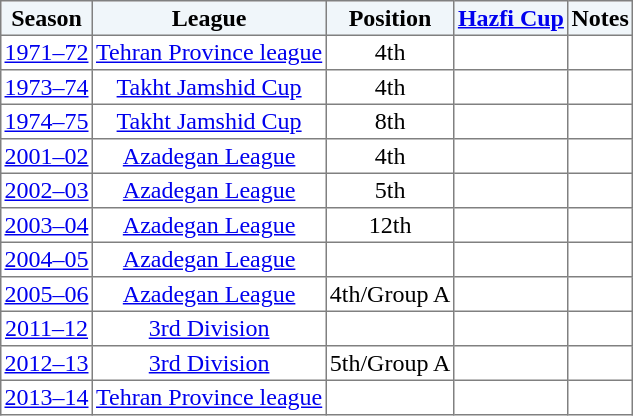<table border="1" cellpadding="2" style="border-collapse:collapse; text-align:center; font-size:normal;">
<tr style="background:#f0f6fa;">
<th>Season</th>
<th>League</th>
<th>Position</th>
<th><a href='#'>Hazfi Cup</a></th>
<th>Notes</th>
</tr>
<tr>
<td><a href='#'>1971–72</a></td>
<td><a href='#'>Tehran Province league</a></td>
<td>4th</td>
<td></td>
<td></td>
</tr>
<tr>
<td><a href='#'>1973–74</a></td>
<td><a href='#'>Takht Jamshid Cup</a></td>
<td>4th</td>
<td></td>
<td></td>
</tr>
<tr>
<td><a href='#'>1974–75</a></td>
<td><a href='#'>Takht Jamshid Cup</a></td>
<td>8th</td>
<td></td>
<td></td>
</tr>
<tr>
<td><a href='#'>2001–02</a></td>
<td><a href='#'>Azadegan League</a></td>
<td>4th</td>
<td></td>
<td></td>
</tr>
<tr>
<td><a href='#'>2002–03</a></td>
<td><a href='#'>Azadegan League</a></td>
<td>5th</td>
<td></td>
<td></td>
</tr>
<tr>
<td><a href='#'>2003–04</a></td>
<td><a href='#'>Azadegan League</a></td>
<td>12th</td>
<td></td>
<td></td>
</tr>
<tr>
<td><a href='#'>2004–05</a></td>
<td><a href='#'>Azadegan League</a></td>
<td></td>
<td></td>
<td></td>
</tr>
<tr>
<td><a href='#'>2005–06</a></td>
<td><a href='#'>Azadegan League</a></td>
<td>4th/Group A</td>
<td></td>
<td></td>
</tr>
<tr>
<td><a href='#'>2011–12</a></td>
<td><a href='#'>3rd Division</a></td>
<td></td>
<td></td>
<td></td>
</tr>
<tr>
<td><a href='#'>2012–13</a></td>
<td><a href='#'>3rd Division</a></td>
<td>5th/Group A</td>
<td></td>
<td></td>
</tr>
<tr>
<td><a href='#'>2013–14</a></td>
<td><a href='#'>Tehran Province league</a></td>
<td></td>
<td></td>
<td></td>
</tr>
</table>
